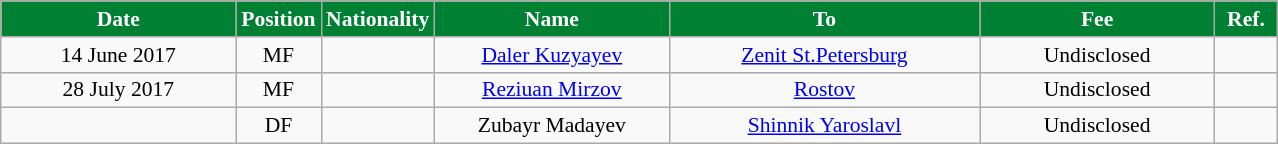<table class="wikitable"  style="text-align:center; font-size:90%; ">
<tr>
<th style="background:#008033; color:white; width:150px;">Date</th>
<th style="background:#008033; color:white; width:50px;">Position</th>
<th style="background:#008033; color:white; width:50px;">Nationality</th>
<th style="background:#008033; color:white; width:150px;">Name</th>
<th style="background:#008033; color:white; width:200px;">To</th>
<th style="background:#008033; color:white; width:150px;">Fee</th>
<th style="background:#008033; color:white; width:35px;">Ref.</th>
</tr>
<tr>
<td>14 June 2017</td>
<td>MF</td>
<td></td>
<td><a href='#'>Daler Kuzyayev</a></td>
<td><a href='#'>Zenit St.Petersburg</a></td>
<td>Undisclosed</td>
<td></td>
</tr>
<tr>
<td>28 July 2017</td>
<td>MF</td>
<td></td>
<td><a href='#'>Reziuan Mirzov</a></td>
<td><a href='#'>Rostov</a></td>
<td>Undisclosed</td>
<td></td>
</tr>
<tr>
<td></td>
<td>DF</td>
<td></td>
<td>Zubayr Madayev</td>
<td><a href='#'>Shinnik Yaroslavl</a></td>
<td>Undisclosed</td>
<td></td>
</tr>
</table>
